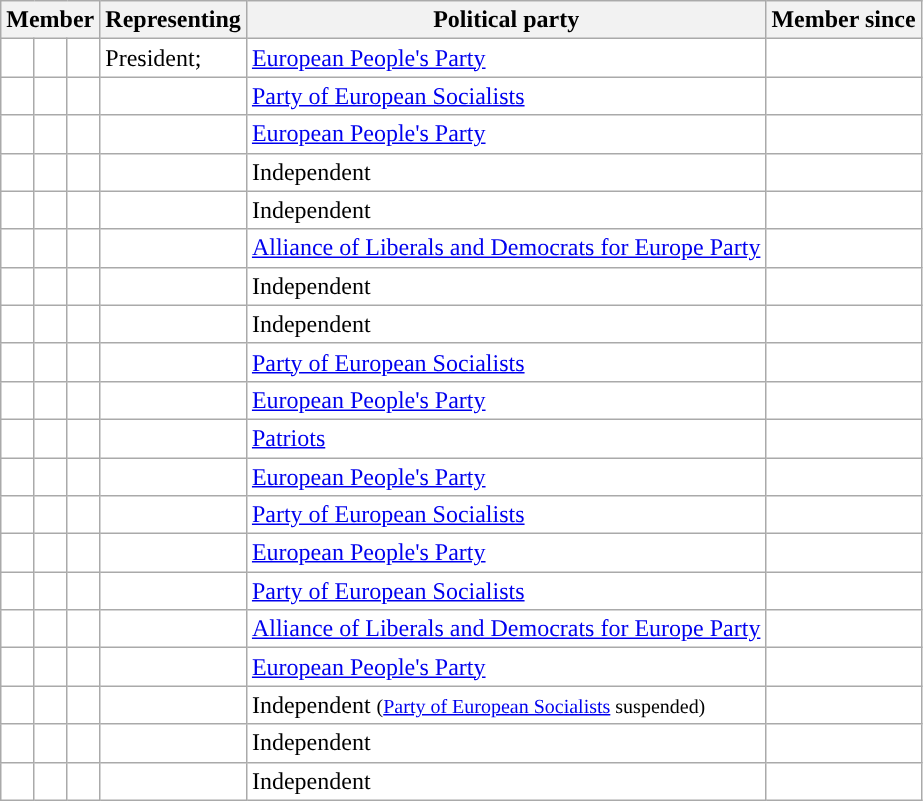<table class="wikitable sortable"  style="background:white;">
<tr>
<th colspan="3" class="unsortable">Member</th>
<th>Representing</th>
<th>Political party</th>
<th>Member since</th>
</tr>
<tr>
<td style="background-color: "></td>
<td></td>
<td></td>
<td> President;<br></td>
<td><a href='#'>European People's Party</a><br></td>
<td></td>
</tr>
<tr>
<td style="background-color: "></td>
<td></td>
<td></td>
<td></td>
<td><a href='#'>Party of European Socialists</a><br></td>
<td></td>
</tr>
<tr>
<td style="background-color: "></td>
<td></td>
<td></td>
<td></td>
<td><a href='#'>European People's Party</a><br></td>
<td></td>
</tr>
<tr>
<td style="background-color: "></td>
<td></td>
<td></td>
<td></td>
<td>Independent</td>
<td></td>
</tr>
<tr>
<td style="background-color: "></td>
<td></td>
<td></td>
<td></td>
<td>Independent<br></td>
<td></td>
</tr>
<tr>
<td style="background-color: "></td>
<td></td>
<td></td>
<td></td>
<td><a href='#'>Alliance of Liberals and Democrats for Europe Party</a><br></td>
<td></td>
</tr>
<tr>
<td style="background-color: "></td>
<td></td>
<td></td>
<td></td>
<td>Independent<br></td>
<td></td>
</tr>
<tr>
<td style="background-color: "></td>
<td></td>
<td></td>
<td></td>
<td>Independent</td>
<td></td>
</tr>
<tr>
<td style="background-color: "></td>
<td></td>
<td></td>
<td></td>
<td><a href='#'>Party of European Socialists</a><br></td>
<td></td>
</tr>
<tr>
<td style="background-color: "></td>
<td></td>
<td></td>
<td></td>
<td><a href='#'>European People's Party</a><br></td>
<td></td>
</tr>
<tr>
<td style="background-color: "></td>
<td></td>
<td></td>
<td></td>
<td><a href='#'>Patriots</a><br></td>
<td></td>
</tr>
<tr>
<td style="background-color: "></td>
<td></td>
<td></td>
<td></td>
<td><a href='#'>European People's Party</a><br></td>
<td></td>
</tr>
<tr>
<td style="background-color: "></td>
<td></td>
<td></td>
<td></td>
<td><a href='#'>Party of European Socialists</a><br></td>
<td></td>
</tr>
<tr>
<td style="background-color: "></td>
<td></td>
<td></td>
<td></td>
<td><a href='#'>European People's Party</a><br></td>
<td></td>
</tr>
<tr>
<td style="background-color: "></td>
<td></td>
<td></td>
<td></td>
<td><a href='#'>Party of European Socialists</a><br></td>
<td></td>
</tr>
<tr>
<td style="background-color: "></td>
<td></td>
<td></td>
<td></td>
<td><a href='#'>Alliance of Liberals and Democrats for Europe Party</a><br></td>
<td></td>
</tr>
<tr>
<td style="background-color: "></td>
<td></td>
<td></td>
<td></td>
<td><a href='#'>European People's Party</a><br></td>
<td></td>
</tr>
<tr>
<td style="background-color: "></td>
<td></td>
<td></td>
<td></td>
<td>Independent <small>(<a href='#'>Party of European Socialists</a> suspended)</small><br></td>
<td></td>
</tr>
<tr>
<td style="background-color: "></td>
<td></td>
<td></td>
<td></td>
<td>Independent<br></td>
<td></td>
</tr>
<tr>
<td style="background-color: "></td>
<td></td>
<td></td>
<td></td>
<td>Independent</td>
<td></td>
</tr>
</table>
